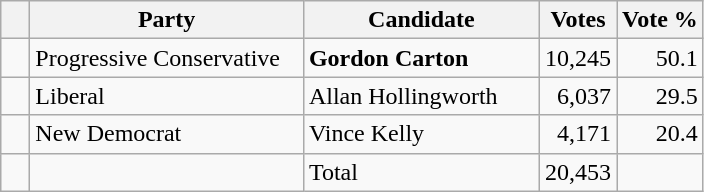<table class="wikitable">
<tr>
<th></th>
<th scope="col" width="175">Party</th>
<th scope="col" width="150">Candidate</th>
<th>Votes</th>
<th>Vote %</th>
</tr>
<tr>
<td>   </td>
<td>Progressive Conservative</td>
<td><strong>Gordon Carton</strong></td>
<td align=right>10,245</td>
<td align=right>50.1</td>
</tr>
<tr>
<td>   </td>
<td>Liberal</td>
<td>Allan Hollingworth</td>
<td align=right>6,037</td>
<td align=right>29.5</td>
</tr>
<tr>
<td>   </td>
<td>New Democrat</td>
<td>Vince Kelly</td>
<td align=right>4,171</td>
<td align=right>20.4</td>
</tr>
<tr |>
<td></td>
<td></td>
<td>Total</td>
<td align=right>20,453</td>
<td></td>
</tr>
</table>
